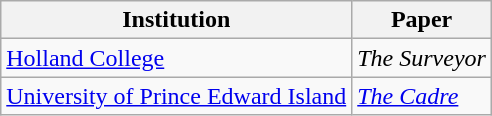<table class="wikitable sortable">
<tr>
<th>Institution</th>
<th>Paper</th>
</tr>
<tr>
<td><a href='#'>Holland College</a></td>
<td><em>The Surveyor</em></td>
</tr>
<tr>
<td><a href='#'>University of Prince Edward Island</a></td>
<td><em><a href='#'>The Cadre</a></em></td>
</tr>
</table>
